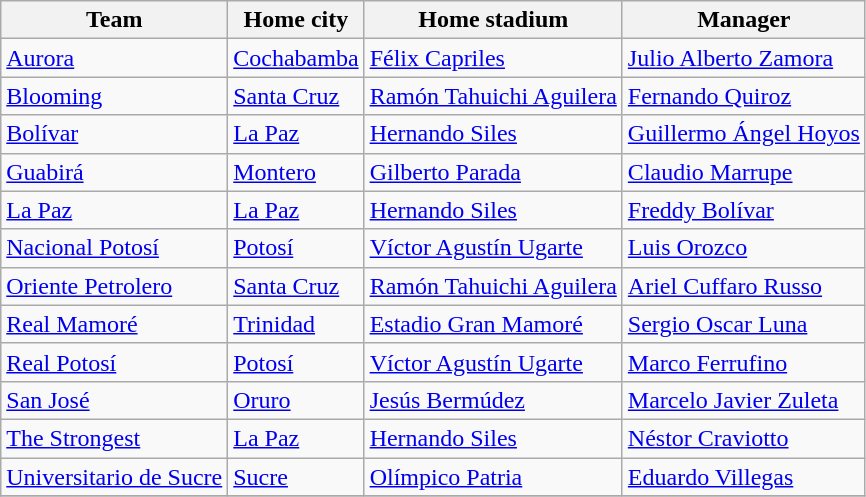<table class="wikitable sortable">
<tr>
<th>Team</th>
<th>Home city</th>
<th>Home stadium</th>
<th>Manager</th>
</tr>
<tr>
<td><a href='#'>Aurora</a></td>
<td><a href='#'>Cochabamba</a></td>
<td><a href='#'>Félix Capriles</a></td>
<td><a href='#'>Julio Alberto Zamora</a></td>
</tr>
<tr>
<td><a href='#'>Blooming</a></td>
<td><a href='#'>Santa Cruz</a></td>
<td><a href='#'>Ramón Tahuichi Aguilera</a></td>
<td><a href='#'>Fernando Quiroz</a></td>
</tr>
<tr>
<td><a href='#'>Bolívar</a></td>
<td><a href='#'>La Paz</a></td>
<td><a href='#'>Hernando Siles</a></td>
<td><a href='#'>Guillermo Ángel Hoyos</a></td>
</tr>
<tr>
<td><a href='#'>Guabirá</a></td>
<td><a href='#'>Montero</a></td>
<td><a href='#'>Gilberto Parada</a></td>
<td><a href='#'>Claudio Marrupe</a></td>
</tr>
<tr>
<td><a href='#'>La Paz</a></td>
<td><a href='#'>La Paz</a></td>
<td><a href='#'>Hernando Siles</a></td>
<td><a href='#'>Freddy Bolívar</a></td>
</tr>
<tr>
<td><a href='#'>Nacional Potosí</a></td>
<td><a href='#'>Potosí</a></td>
<td><a href='#'>Víctor Agustín Ugarte</a></td>
<td><a href='#'>Luis Orozco</a></td>
</tr>
<tr>
<td><a href='#'>Oriente Petrolero</a></td>
<td><a href='#'>Santa Cruz</a></td>
<td><a href='#'>Ramón Tahuichi Aguilera</a></td>
<td><a href='#'>Ariel Cuffaro Russo</a></td>
</tr>
<tr>
<td><a href='#'>Real Mamoré</a></td>
<td><a href='#'>Trinidad</a></td>
<td><a href='#'>Estadio Gran Mamoré</a></td>
<td><a href='#'>Sergio Oscar Luna</a></td>
</tr>
<tr>
<td><a href='#'>Real Potosí</a></td>
<td><a href='#'>Potosí</a></td>
<td><a href='#'>Víctor Agustín Ugarte</a></td>
<td><a href='#'>Marco Ferrufino</a></td>
</tr>
<tr>
<td><a href='#'>San José</a></td>
<td><a href='#'>Oruro</a></td>
<td><a href='#'>Jesús Bermúdez</a></td>
<td><a href='#'>Marcelo Javier Zuleta</a></td>
</tr>
<tr>
<td><a href='#'>The Strongest</a></td>
<td><a href='#'>La Paz</a></td>
<td><a href='#'>Hernando Siles</a></td>
<td><a href='#'>Néstor Craviotto</a></td>
</tr>
<tr>
<td><a href='#'>Universitario de Sucre</a></td>
<td><a href='#'>Sucre</a></td>
<td><a href='#'>Olímpico Patria</a></td>
<td><a href='#'>Eduardo Villegas</a></td>
</tr>
<tr>
</tr>
</table>
